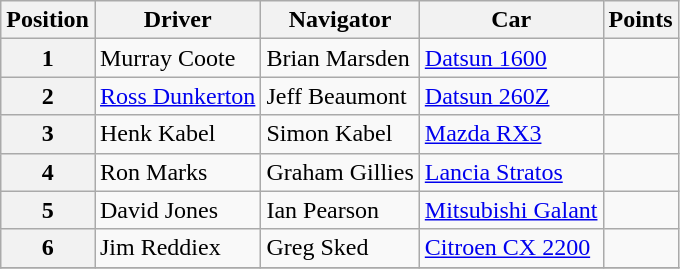<table class="wikitable" border="1">
<tr>
<th>Position</th>
<th>Driver</th>
<th>Navigator</th>
<th>Car</th>
<th>Points</th>
</tr>
<tr>
<th>1</th>
<td>Murray Coote</td>
<td>Brian Marsden</td>
<td><a href='#'>Datsun 1600</a></td>
<td align="center"></td>
</tr>
<tr>
<th>2</th>
<td><a href='#'>Ross Dunkerton</a></td>
<td>Jeff Beaumont</td>
<td><a href='#'>Datsun 260Z</a></td>
<td align="center"></td>
</tr>
<tr>
<th>3</th>
<td>Henk Kabel</td>
<td>Simon Kabel</td>
<td><a href='#'>Mazda RX3</a></td>
<td align="center"></td>
</tr>
<tr>
<th>4</th>
<td>Ron Marks</td>
<td>Graham Gillies</td>
<td><a href='#'>Lancia Stratos</a></td>
<td align="center"></td>
</tr>
<tr>
<th>5</th>
<td>David Jones</td>
<td>Ian Pearson</td>
<td><a href='#'>Mitsubishi Galant</a></td>
<td align="center"></td>
</tr>
<tr>
<th>6</th>
<td>Jim Reddiex</td>
<td>Greg Sked</td>
<td><a href='#'>Citroen CX 2200</a></td>
<td align="center"></td>
</tr>
<tr>
</tr>
</table>
